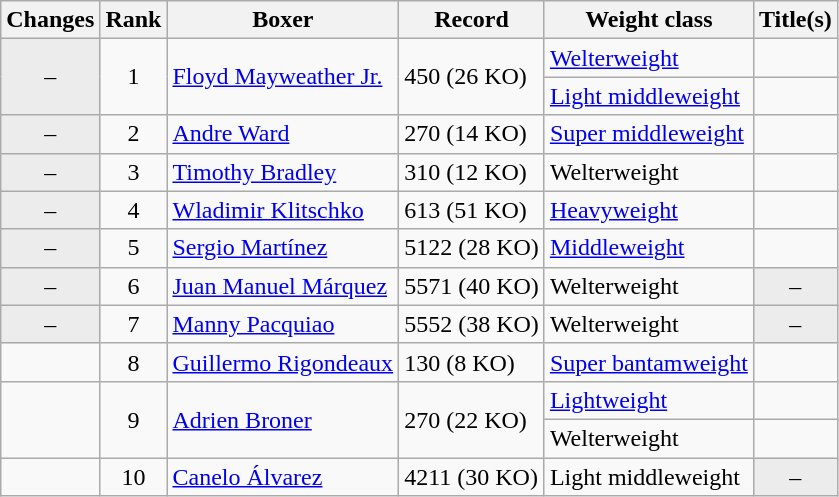<table class="wikitable ">
<tr>
<th>Changes</th>
<th>Rank</th>
<th>Boxer</th>
<th>Record</th>
<th>Weight class</th>
<th>Title(s)</th>
</tr>
<tr>
<td rowspan=2 align=center bgcolor=#ECECEC>–</td>
<td rowspan=2 align=center>1</td>
<td rowspan=2><a href='#'>Floyd Mayweather Jr.</a></td>
<td rowspan=2>450 (26 KO)</td>
<td><a href='#'>Welterweight</a></td>
<td></td>
</tr>
<tr>
<td><a href='#'>Light middleweight</a></td>
<td></td>
</tr>
<tr>
<td align=center bgcolor=#ECECEC>–</td>
<td align=center>2</td>
<td><a href='#'>Andre Ward</a></td>
<td>270 (14 KO)</td>
<td><a href='#'>Super middleweight</a></td>
<td></td>
</tr>
<tr>
<td align=center bgcolor=#ECECEC>–</td>
<td align=center>3</td>
<td><a href='#'>Timothy Bradley</a></td>
<td>310 (12 KO)</td>
<td>Welterweight</td>
<td></td>
</tr>
<tr>
<td align=center bgcolor=#ECECEC>–</td>
<td align=center>4</td>
<td><a href='#'>Wladimir Klitschko</a></td>
<td>613 (51 KO)</td>
<td><a href='#'>Heavyweight</a></td>
<td></td>
</tr>
<tr>
<td align=center bgcolor=#ECECEC>–</td>
<td align=center>5</td>
<td><a href='#'>Sergio Martínez</a></td>
<td>5122 (28 KO)</td>
<td><a href='#'>Middleweight</a></td>
<td></td>
</tr>
<tr>
<td align=center bgcolor=#ECECEC>–</td>
<td align=center>6</td>
<td><a href='#'>Juan Manuel Márquez</a></td>
<td>5571 (40 KO)</td>
<td>Welterweight</td>
<td align=center bgcolor=#ECECEC data-sort-value="Z">–</td>
</tr>
<tr>
<td align=center bgcolor=#ECECEC>–</td>
<td align=center>7</td>
<td><a href='#'>Manny Pacquiao</a></td>
<td>5552 (38 KO)</td>
<td>Welterweight</td>
<td align=center bgcolor=#ECECEC data-sort-value="Z">–</td>
</tr>
<tr>
<td align=center></td>
<td align=center>8</td>
<td><a href='#'>Guillermo Rigondeaux</a></td>
<td>130 (8 KO)</td>
<td><a href='#'>Super bantamweight</a></td>
<td></td>
</tr>
<tr>
<td rowspan=2 align=center></td>
<td rowspan=2 align=center>9</td>
<td rowspan=2><a href='#'>Adrien Broner</a></td>
<td rowspan=2>270 (22 KO)</td>
<td><a href='#'>Lightweight</a></td>
<td></td>
</tr>
<tr>
<td>Welterweight</td>
<td></td>
</tr>
<tr>
<td align=center></td>
<td align=center>10</td>
<td><a href='#'>Canelo Álvarez</a></td>
<td>4211 (30 KO)</td>
<td>Light middleweight</td>
<td align=center bgcolor=#ECECEC data-sort-value="Z">–</td>
</tr>
</table>
